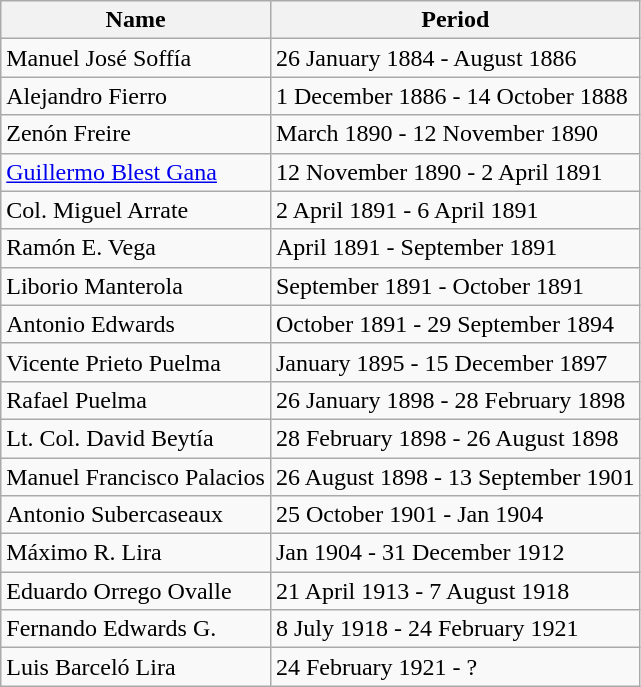<table class="sortable wikitable">
<tr>
<th>Name</th>
<th>Period</th>
</tr>
<tr>
<td>Manuel José Soffía</td>
<td>26 January 1884 - August 1886</td>
</tr>
<tr>
<td>Alejandro Fierro</td>
<td>1 December 1886 - 14 October 1888</td>
</tr>
<tr>
<td>Zenón Freire</td>
<td>March 1890 - 12 November 1890</td>
</tr>
<tr>
<td><a href='#'>Guillermo Blest Gana</a></td>
<td>12 November 1890 - 2 April 1891</td>
</tr>
<tr>
<td>Col. Miguel Arrate</td>
<td>2 April 1891 - 6 April 1891</td>
</tr>
<tr>
<td>Ramón E. Vega</td>
<td>April 1891 - September 1891</td>
</tr>
<tr>
<td>Liborio Manterola</td>
<td>September 1891 - October 1891</td>
</tr>
<tr>
<td>Antonio Edwards</td>
<td>October 1891 - 29 September 1894</td>
</tr>
<tr>
<td>Vicente Prieto Puelma</td>
<td>January 1895 - 15 December 1897</td>
</tr>
<tr>
<td>Rafael Puelma</td>
<td>26 January 1898 - 28 February 1898</td>
</tr>
<tr>
<td>Lt. Col. David Beytía</td>
<td>28 February 1898 - 26 August 1898</td>
</tr>
<tr>
<td>Manuel Francisco Palacios</td>
<td>26 August 1898 - 13 September 1901</td>
</tr>
<tr>
<td>Antonio Subercaseaux</td>
<td>25 October 1901 - Jan 1904</td>
</tr>
<tr>
<td>Máximo R. Lira</td>
<td>Jan 1904 - 31 December 1912</td>
</tr>
<tr>
<td>Eduardo Orrego Ovalle</td>
<td>21 April 1913 - 7 August 1918</td>
</tr>
<tr>
<td>Fernando Edwards G.</td>
<td>8 July 1918 - 24 February 1921</td>
</tr>
<tr>
<td>Luis Barceló Lira</td>
<td>24 February 1921 - ?</td>
</tr>
</table>
